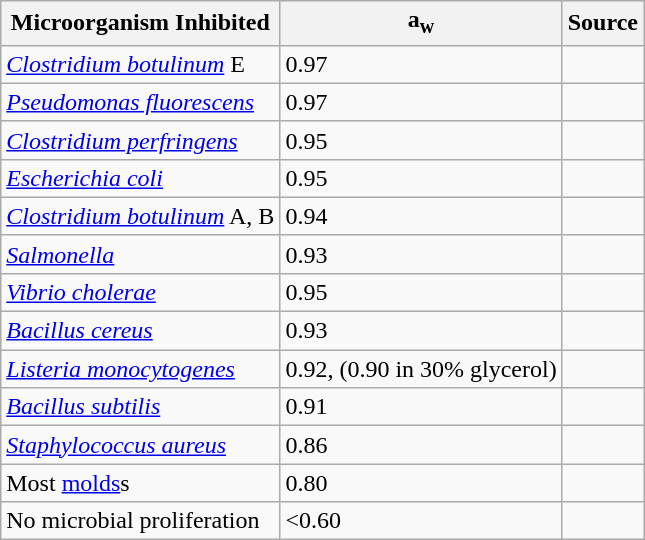<table class="wikitable">
<tr>
<th>Microorganism Inhibited</th>
<th>a<sub>w</sub></th>
<th>Source</th>
</tr>
<tr>
<td><em><a href='#'>Clostridium botulinum</a></em> E</td>
<td>0.97</td>
<td></td>
</tr>
<tr>
<td><em><a href='#'>Pseudomonas fluorescens</a></em></td>
<td>0.97</td>
<td></td>
</tr>
<tr>
<td><em><a href='#'>Clostridium perfringens</a></em></td>
<td>0.95</td>
<td></td>
</tr>
<tr>
<td><em><a href='#'>Escherichia coli</a></em></td>
<td>0.95</td>
<td></td>
</tr>
<tr>
<td><em><a href='#'>Clostridium botulinum</a></em> A, B</td>
<td>0.94</td>
<td></td>
</tr>
<tr>
<td><em><a href='#'>Salmonella</a></em></td>
<td>0.93</td>
<td></td>
</tr>
<tr>
<td><em><a href='#'>Vibrio cholerae</a></em></td>
<td>0.95</td>
<td></td>
</tr>
<tr>
<td><em><a href='#'>Bacillus cereus</a></em></td>
<td>0.93</td>
<td></td>
</tr>
<tr>
<td><em><a href='#'>Listeria monocytogenes</a></em></td>
<td>0.92, (0.90 in 30% glycerol)</td>
<td></td>
</tr>
<tr>
<td><em><a href='#'>Bacillus subtilis</a></em></td>
<td>0.91</td>
<td></td>
</tr>
<tr>
<td><em><a href='#'>Staphylococcus aureus</a></em></td>
<td>0.86</td>
<td></td>
</tr>
<tr>
<td>Most <a href='#'>molds</a>s</td>
<td>0.80</td>
<td></td>
</tr>
<tr>
<td>No microbial proliferation</td>
<td><0.60</td>
<td></td>
</tr>
</table>
